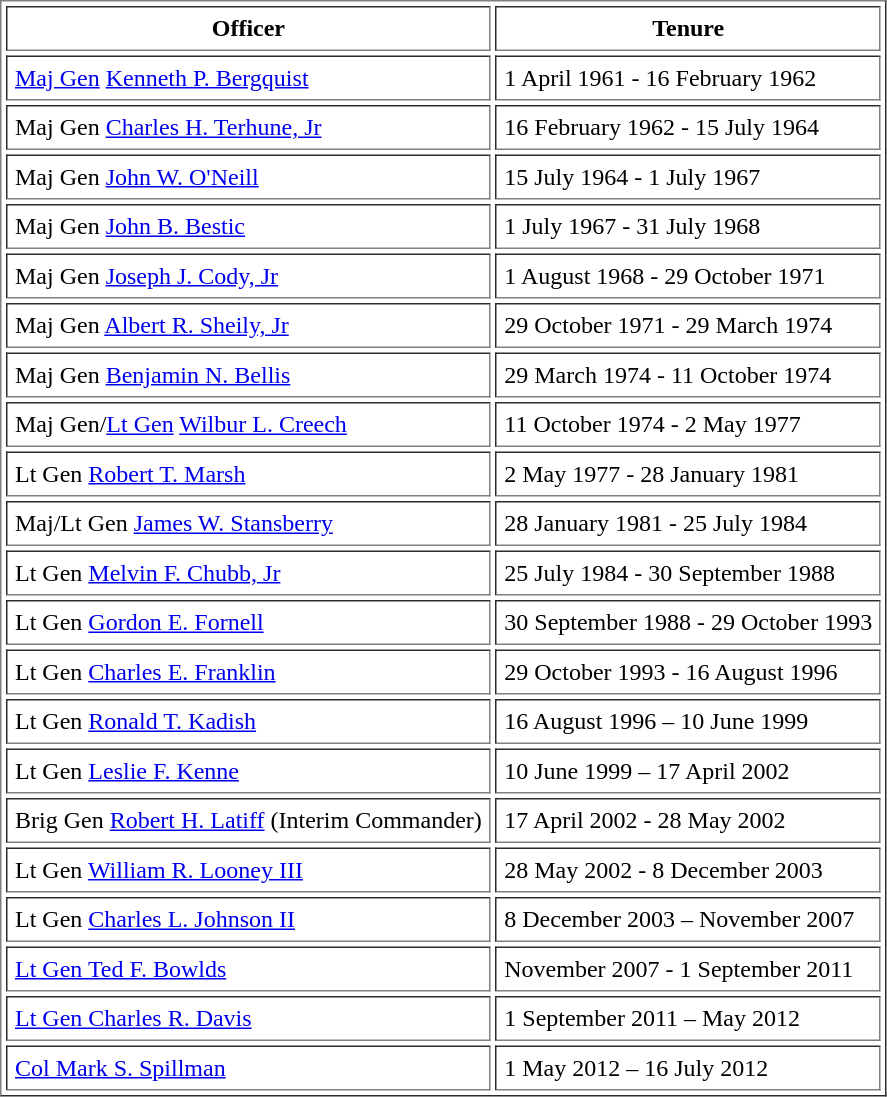<table border="1" cellspacing="3" cellpadding="5">
<tr>
<th>Officer</th>
<th>Tenure</th>
</tr>
<tr>
<td><a href='#'>Maj Gen</a> <a href='#'>Kenneth P. Bergquist</a></td>
<td>1 April 1961 - 16 February 1962</td>
</tr>
<tr>
<td>Maj Gen <a href='#'>Charles H. Terhune, Jr</a></td>
<td>16 February 1962 - 15 July 1964</td>
</tr>
<tr>
<td>Maj Gen <a href='#'>John W. O'Neill</a></td>
<td>15 July 1964 - 1 July 1967</td>
</tr>
<tr>
<td>Maj Gen <a href='#'>John B. Bestic</a></td>
<td>1 July 1967 - 31 July 1968</td>
</tr>
<tr>
<td>Maj Gen <a href='#'>Joseph J. Cody, Jr</a></td>
<td>1 August 1968 - 29 October 1971</td>
</tr>
<tr>
<td>Maj Gen <a href='#'>Albert R. Sheily, Jr</a></td>
<td>29 October 1971 - 29 March 1974</td>
</tr>
<tr>
<td>Maj Gen <a href='#'>Benjamin N. Bellis</a></td>
<td>29 March 1974 - 11 October 1974</td>
</tr>
<tr>
<td>Maj Gen/<a href='#'>Lt Gen</a> <a href='#'>Wilbur L. Creech</a></td>
<td>11 October 1974 - 2 May 1977</td>
</tr>
<tr>
<td>Lt Gen <a href='#'>Robert T. Marsh</a></td>
<td>2 May 1977 - 28 January 1981</td>
</tr>
<tr>
<td>Maj/Lt Gen <a href='#'>James W. Stansberry</a></td>
<td>28 January 1981 - 25 July 1984</td>
</tr>
<tr>
<td>Lt Gen <a href='#'>Melvin F. Chubb, Jr</a></td>
<td>25 July 1984 - 30 September 1988</td>
</tr>
<tr>
<td>Lt Gen <a href='#'>Gordon E. Fornell</a></td>
<td>30 September 1988 - 29 October 1993</td>
</tr>
<tr>
<td>Lt Gen <a href='#'>Charles E. Franklin</a></td>
<td>29 October 1993 - 16 August 1996</td>
</tr>
<tr>
<td>Lt Gen <a href='#'>Ronald T. Kadish</a></td>
<td>16 August 1996 – 10 June 1999</td>
</tr>
<tr>
<td>Lt Gen <a href='#'>Leslie F. Kenne</a></td>
<td>10 June 1999 – 17 April 2002</td>
</tr>
<tr>
<td>Brig Gen <a href='#'>Robert H. Latiff</a> (Interim Commander)</td>
<td>17 April 2002   - 28 May 2002</td>
</tr>
<tr>
<td>Lt Gen <a href='#'>William R. Looney III</a></td>
<td>28 May 2002 - 8 December 2003</td>
</tr>
<tr>
<td>Lt Gen <a href='#'>Charles L. Johnson II</a></td>
<td>8 December 2003 – November 2007</td>
</tr>
<tr>
<td><a href='#'>Lt Gen Ted F. Bowlds</a></td>
<td>November 2007 - 1 September 2011</td>
</tr>
<tr>
<td><a href='#'>Lt Gen Charles R. Davis</a></td>
<td>1 September 2011 – May 2012</td>
</tr>
<tr>
<td><a href='#'>Col Mark S. Spillman</a></td>
<td>1 May 2012 – 16 July 2012</td>
</tr>
</table>
